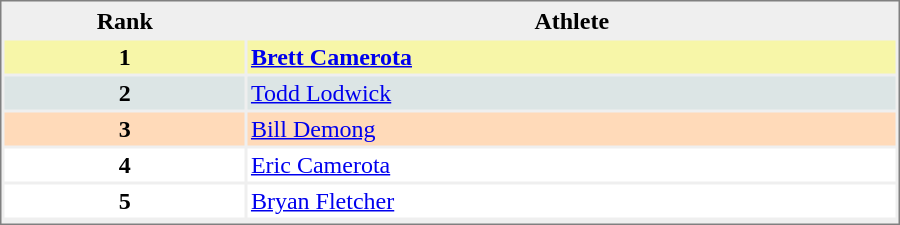<table style="border:1px solid #808080; background-color:#EFEFEF;" cellspacing="2" cellpadding="2" width="600">
<tr bgcolor="#EFEFEF">
<th>Rank</th>
<th>Athlete</th>
</tr>
<tr valign="top" bgcolor="#F7F6A8">
<th>1</th>
<td><strong><a href='#'>Brett Camerota</a></strong></td>
</tr>
<tr valign="top" bgcolor="#DCE5E5">
<th>2</th>
<td><a href='#'>Todd Lodwick</a></td>
</tr>
<tr valign="top" bgcolor="#FFDAB9">
<th>3</th>
<td><a href='#'>Bill Demong</a></td>
</tr>
<tr valign="top" bgcolor="#FFFFFF">
<th>4</th>
<td><a href='#'>Eric Camerota</a></td>
</tr>
<tr valign="top" bgcolor="#FFFFFF">
<th>5</th>
<td><a href='#'>Bryan Fletcher</a></td>
</tr>
<tr valign="top" bgcolor="#FFFFFF">
</tr>
</table>
